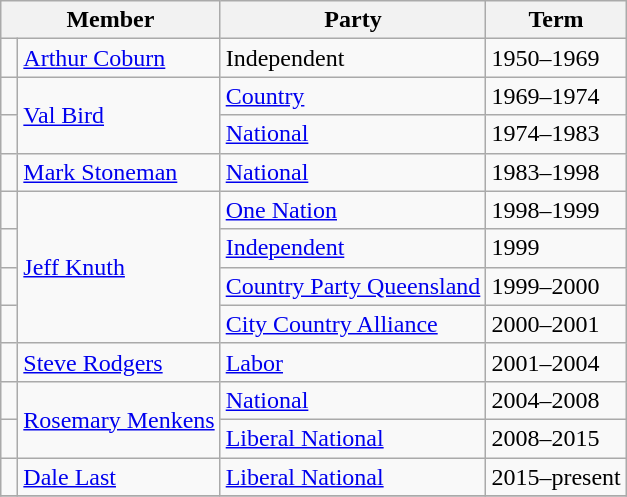<table class="wikitable">
<tr>
<th colspan="2">Member</th>
<th>Party</th>
<th>Term</th>
</tr>
<tr>
<td> </td>
<td><a href='#'>Arthur Coburn</a></td>
<td>Independent</td>
<td>1950–1969</td>
</tr>
<tr>
<td> </td>
<td rowspan="2"><a href='#'>Val Bird</a></td>
<td><a href='#'>Country</a></td>
<td>1969–1974</td>
</tr>
<tr>
<td> </td>
<td><a href='#'>National</a></td>
<td>1974–1983</td>
</tr>
<tr>
<td> </td>
<td><a href='#'>Mark Stoneman</a></td>
<td><a href='#'>National</a></td>
<td>1983–1998</td>
</tr>
<tr>
<td> </td>
<td rowspan="4"><a href='#'>Jeff Knuth</a></td>
<td><a href='#'>One Nation</a></td>
<td>1998–1999</td>
</tr>
<tr>
<td> </td>
<td><a href='#'>Independent</a></td>
<td>1999</td>
</tr>
<tr>
<td> </td>
<td><a href='#'>Country Party Queensland</a></td>
<td>1999–2000</td>
</tr>
<tr>
<td> </td>
<td><a href='#'>City Country Alliance</a></td>
<td>2000–2001</td>
</tr>
<tr>
<td> </td>
<td><a href='#'>Steve Rodgers</a></td>
<td><a href='#'>Labor</a></td>
<td>2001–2004</td>
</tr>
<tr>
<td> </td>
<td rowspan="2"><a href='#'>Rosemary Menkens</a></td>
<td><a href='#'>National</a></td>
<td>2004–2008</td>
</tr>
<tr>
<td> </td>
<td><a href='#'>Liberal National</a></td>
<td>2008–2015</td>
</tr>
<tr>
<td> </td>
<td><a href='#'>Dale Last</a></td>
<td><a href='#'>Liberal National</a></td>
<td>2015–present</td>
</tr>
<tr>
</tr>
</table>
